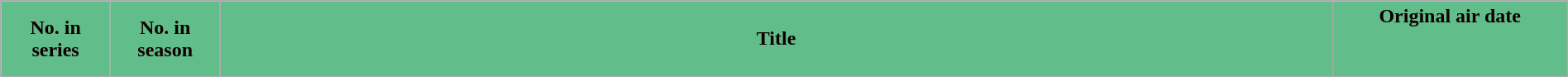<table class="wikitable plainrowheaders" style="width:100%; margin:auto; background:#fff;">
<tr>
<th scope="col" style="background:#61BD8A; color:#100; width:7%;">No. in<br>series</th>
<th scope="col" style="background:#61BD8A; color:#100; width:7%;">No. in<br>season</th>
<th scope="col" style="background:#61BD8A; color:#100;">Title</th>
<th scope="col" style="background:#61BD8A; color:#100; width:15%;">Original air date<br>






<br>
<br></th>
</tr>
</table>
